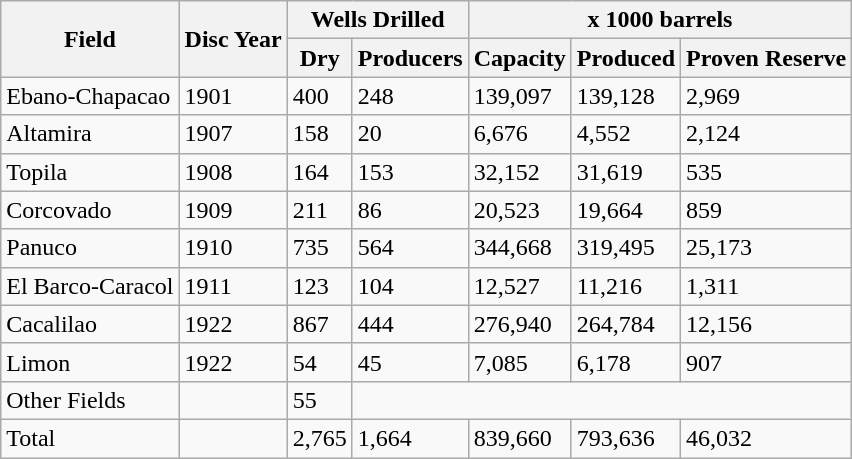<table class="wikitable defaultright">
<tr>
<th rowspan=2>Field</th>
<th rowspan=2>Disc Year</th>
<th colspan=2>Wells Drilled</th>
<th colspan=3>x 1000 barrels</th>
</tr>
<tr>
<th>Dry</th>
<th>Producers</th>
<th>Capacity</th>
<th>Produced</th>
<th>Proven Reserve</th>
</tr>
<tr>
<td>Ebano-Chapacao</td>
<td>1901</td>
<td>400</td>
<td>248</td>
<td>139,097</td>
<td>139,128</td>
<td>2,969</td>
</tr>
<tr>
<td>Altamira</td>
<td>1907</td>
<td>158</td>
<td>20</td>
<td>6,676</td>
<td>4,552</td>
<td>2,124</td>
</tr>
<tr>
<td>Topila</td>
<td>1908</td>
<td>164</td>
<td>153</td>
<td>32,152</td>
<td>31,619</td>
<td>535</td>
</tr>
<tr>
<td>Corcovado</td>
<td>1909</td>
<td>211</td>
<td>86</td>
<td>20,523</td>
<td>19,664</td>
<td>859</td>
</tr>
<tr>
<td>Panuco</td>
<td>1910</td>
<td>735</td>
<td>564</td>
<td>344,668</td>
<td>319,495</td>
<td>25,173</td>
</tr>
<tr>
<td>El Barco-Caracol</td>
<td>1911</td>
<td>123</td>
<td>104</td>
<td>12,527</td>
<td>11,216</td>
<td>1,311</td>
</tr>
<tr>
<td>Cacalilao</td>
<td>1922</td>
<td>867</td>
<td>444</td>
<td>276,940</td>
<td>264,784</td>
<td>12,156</td>
</tr>
<tr>
<td>Limon</td>
<td>1922</td>
<td>54</td>
<td>45</td>
<td>7,085</td>
<td>6,178</td>
<td>907</td>
</tr>
<tr>
<td>Other Fields</td>
<td></td>
<td>55</td>
</tr>
<tr>
<td>Total</td>
<td></td>
<td>2,765</td>
<td>1,664</td>
<td>839,660</td>
<td>793,636</td>
<td>46,032</td>
</tr>
</table>
